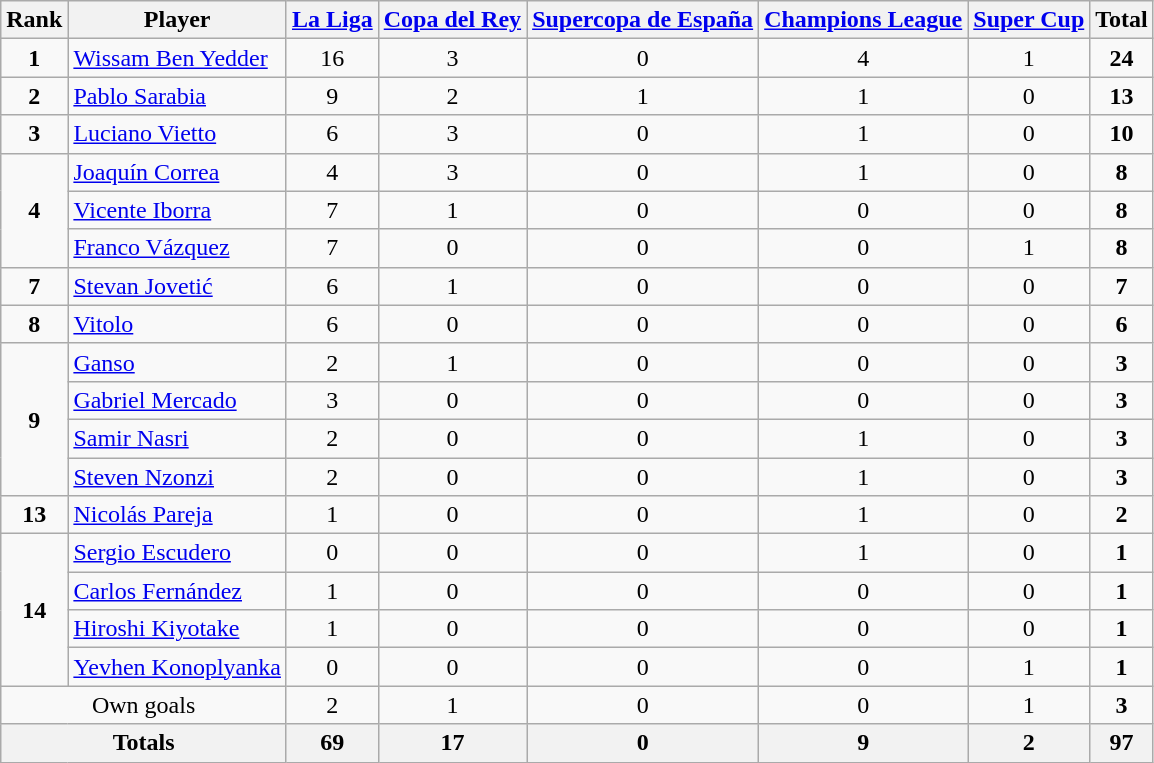<table class="wikitable">
<tr>
<th>Rank</th>
<th>Player</th>
<th><a href='#'>La Liga</a></th>
<th><a href='#'>Copa del Rey</a></th>
<th><a href='#'>Supercopa de España</a></th>
<th><a href='#'>Champions League</a></th>
<th><a href='#'>Super Cup</a></th>
<th>Total</th>
</tr>
<tr>
<td align=center><strong>1</strong></td>
<td> <a href='#'>Wissam Ben Yedder</a></td>
<td align=center>16</td>
<td align=center>3</td>
<td align=center>0</td>
<td align=center>4</td>
<td align=center>1</td>
<td align=center><strong>24</strong></td>
</tr>
<tr>
<td align=center><strong>2</strong></td>
<td> <a href='#'>Pablo Sarabia</a></td>
<td align=center>9</td>
<td align=center>2</td>
<td align=center>1</td>
<td align=center>1</td>
<td align=center>0</td>
<td align=center><strong>13</strong></td>
</tr>
<tr>
<td align=center><strong>3</strong></td>
<td> <a href='#'>Luciano Vietto</a></td>
<td align=center>6</td>
<td align=center>3</td>
<td align=center>0</td>
<td align=center>1</td>
<td align=center>0</td>
<td align=center><strong>10</strong></td>
</tr>
<tr>
<td rowspan=3 align=center><strong>4</strong></td>
<td> <a href='#'>Joaquín Correa</a></td>
<td align=center>4</td>
<td align=center>3</td>
<td align=center>0</td>
<td align=center>1</td>
<td align=center>0</td>
<td align=center><strong>8</strong></td>
</tr>
<tr>
<td> <a href='#'>Vicente Iborra</a></td>
<td align=center>7</td>
<td align=center>1</td>
<td align=center>0</td>
<td align=center>0</td>
<td align=center>0</td>
<td align=center><strong>8</strong></td>
</tr>
<tr>
<td> <a href='#'>Franco Vázquez</a></td>
<td align=center>7</td>
<td align=center>0</td>
<td align=center>0</td>
<td align=center>0</td>
<td align=center>1</td>
<td align=center><strong>8</strong></td>
</tr>
<tr>
<td align=center><strong>7</strong></td>
<td> <a href='#'>Stevan Jovetić</a></td>
<td align=center>6</td>
<td align=center>1</td>
<td align=center>0</td>
<td align=center>0</td>
<td align=center>0</td>
<td align=center><strong>7</strong></td>
</tr>
<tr>
<td align=center><strong>8</strong></td>
<td> <a href='#'>Vitolo</a></td>
<td align=center>6</td>
<td align=center>0</td>
<td align=center>0</td>
<td align=center>0</td>
<td align=center>0</td>
<td align=center><strong>6</strong></td>
</tr>
<tr>
<td rowspan=4 align=center><strong>9</strong></td>
<td> <a href='#'>Ganso</a></td>
<td align=center>2</td>
<td align=center>1</td>
<td align=center>0</td>
<td align=center>0</td>
<td align=center>0</td>
<td align=center><strong>3</strong></td>
</tr>
<tr>
<td> <a href='#'>Gabriel Mercado</a></td>
<td align=center>3</td>
<td align=center>0</td>
<td align=center>0</td>
<td align=center>0</td>
<td align=center>0</td>
<td align=center><strong>3</strong></td>
</tr>
<tr>
<td> <a href='#'>Samir Nasri</a></td>
<td align=center>2</td>
<td align=center>0</td>
<td align=center>0</td>
<td align=center>1</td>
<td align=center>0</td>
<td align=center><strong>3</strong></td>
</tr>
<tr>
<td> <a href='#'>Steven Nzonzi</a></td>
<td align=center>2</td>
<td align=center>0</td>
<td align=center>0</td>
<td align=center>1</td>
<td align=center>0</td>
<td align=center><strong>3</strong></td>
</tr>
<tr>
<td align=center><strong>13</strong></td>
<td> <a href='#'>Nicolás Pareja</a></td>
<td align=center>1</td>
<td align=center>0</td>
<td align=center>0</td>
<td align=center>1</td>
<td align=center>0</td>
<td align=center><strong>2</strong></td>
</tr>
<tr>
<td rowspan=4 align=center><strong>14</strong></td>
<td> <a href='#'>Sergio Escudero</a></td>
<td align=center>0</td>
<td align=center>0</td>
<td align=center>0</td>
<td align=center>1</td>
<td align=center>0</td>
<td align=center><strong>1</strong></td>
</tr>
<tr>
<td> <a href='#'>Carlos Fernández</a></td>
<td align=center>1</td>
<td align=center>0</td>
<td align=center>0</td>
<td align=center>0</td>
<td align=center>0</td>
<td align=center><strong>1</strong></td>
</tr>
<tr>
<td> <a href='#'>Hiroshi Kiyotake</a></td>
<td align=center>1</td>
<td align=center>0</td>
<td align=center>0</td>
<td align=center>0</td>
<td align=center>0</td>
<td align=center><strong>1</strong></td>
</tr>
<tr>
<td> <a href='#'>Yevhen Konoplyanka</a></td>
<td align=center>0</td>
<td align=center>0</td>
<td align=center>0</td>
<td align=center>0</td>
<td align=center>1</td>
<td align=center><strong>1</strong></td>
</tr>
<tr>
<td colspan=2 align=center>Own goals</td>
<td align=center>2</td>
<td align=center>1</td>
<td align=center>0</td>
<td align=center>0</td>
<td align=center>1</td>
<td align=center><strong>3</strong></td>
</tr>
<tr>
<th colspan=2 align=center>Totals</th>
<th align=center>69</th>
<th align=center>17</th>
<th align=center>0</th>
<th align=center>9</th>
<th align=center>2</th>
<th align=center>97</th>
</tr>
</table>
